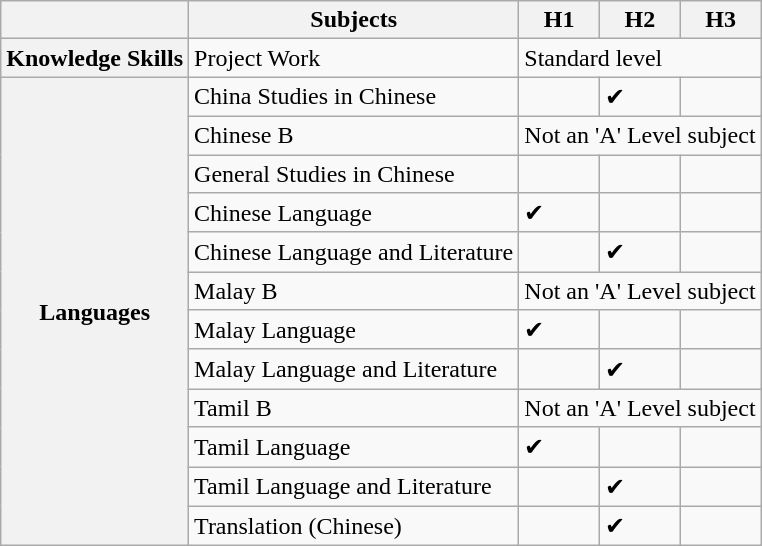<table class="wikitable">
<tr>
<th></th>
<th>Subjects</th>
<th>H1</th>
<th>H2</th>
<th>H3</th>
</tr>
<tr>
<th>Knowledge Skills</th>
<td>Project Work</td>
<td colspan="3">Standard level</td>
</tr>
<tr>
<th rowspan="12">Languages</th>
<td>China Studies in Chinese</td>
<td></td>
<td>✔</td>
<td></td>
</tr>
<tr>
<td>Chinese B</td>
<td colspan="3">Not an 'A' Level subject</td>
</tr>
<tr>
<td>General Studies in Chinese</td>
<td></td>
<td></td>
<td></td>
</tr>
<tr>
<td>Chinese Language</td>
<td>✔</td>
<td></td>
<td></td>
</tr>
<tr>
<td>Chinese Language and Literature</td>
<td></td>
<td>✔</td>
<td></td>
</tr>
<tr>
<td>Malay B</td>
<td colspan="3">Not an 'A' Level subject</td>
</tr>
<tr>
<td>Malay Language</td>
<td>✔</td>
<td></td>
<td></td>
</tr>
<tr>
<td>Malay Language and Literature</td>
<td></td>
<td>✔</td>
<td></td>
</tr>
<tr>
<td>Tamil B</td>
<td colspan="3">Not an 'A' Level subject</td>
</tr>
<tr>
<td>Tamil Language</td>
<td>✔</td>
<td></td>
<td></td>
</tr>
<tr>
<td>Tamil Language and Literature</td>
<td></td>
<td>✔</td>
<td></td>
</tr>
<tr>
<td>Translation (Chinese)</td>
<td></td>
<td>✔</td>
<td></td>
</tr>
</table>
